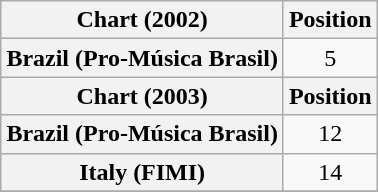<table class="wikitable plainrowheaders sortable" style="margin:1em auto;">
<tr>
<th>Chart (2002)</th>
<th>Position</th>
</tr>
<tr>
<th scope="row">Brazil (Pro-Música Brasil)</th>
<td align="center">5</td>
</tr>
<tr>
<th>Chart (2003)</th>
<th>Position</th>
</tr>
<tr>
<th scope="row">Brazil (Pro-Música Brasil)</th>
<td align="center">12</td>
</tr>
<tr>
<th scope="row">Italy (FIMI)</th>
<td align="center">14</td>
</tr>
<tr>
</tr>
</table>
